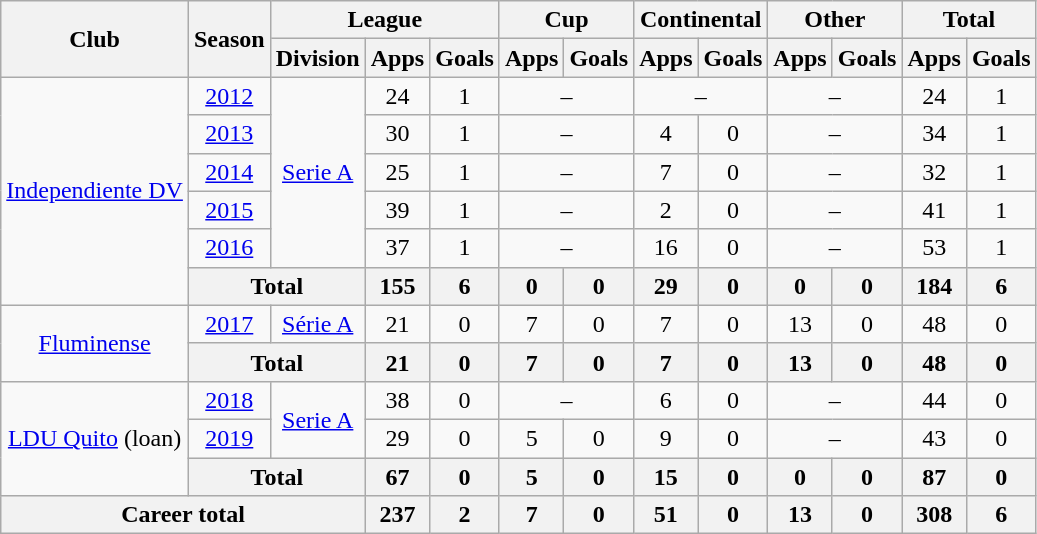<table class="wikitable" style="text-align: center;">
<tr>
<th rowspan="2">Club</th>
<th rowspan="2">Season</th>
<th colspan="3">League</th>
<th colspan="2">Cup</th>
<th colspan="2">Continental</th>
<th colspan="2">Other</th>
<th colspan="2">Total</th>
</tr>
<tr>
<th>Division</th>
<th>Apps</th>
<th>Goals</th>
<th>Apps</th>
<th>Goals</th>
<th>Apps</th>
<th>Goals</th>
<th>Apps</th>
<th>Goals</th>
<th>Apps</th>
<th>Goals</th>
</tr>
<tr>
<td rowspan="6" valign="center"><a href='#'>Independiente DV</a></td>
<td><a href='#'>2012</a></td>
<td rowspan="5" valign="center"><a href='#'>Serie A</a></td>
<td>24</td>
<td>1</td>
<td colspan="2">–</td>
<td colspan="2">–</td>
<td colspan="2">–</td>
<td>24</td>
<td>1</td>
</tr>
<tr>
<td><a href='#'>2013</a></td>
<td>30</td>
<td>1</td>
<td colspan="2">–</td>
<td>4</td>
<td>0</td>
<td colspan="2">–</td>
<td>34</td>
<td>1</td>
</tr>
<tr>
<td><a href='#'>2014</a></td>
<td>25</td>
<td>1</td>
<td colspan="2">–</td>
<td>7</td>
<td>0</td>
<td colspan="2">–</td>
<td>32</td>
<td>1</td>
</tr>
<tr>
<td><a href='#'>2015</a></td>
<td>39</td>
<td>1</td>
<td colspan="2">–</td>
<td>2</td>
<td>0</td>
<td colspan="2">–</td>
<td>41</td>
<td>1</td>
</tr>
<tr>
<td><a href='#'>2016</a></td>
<td>37</td>
<td>1</td>
<td colspan="2">–</td>
<td>16</td>
<td>0</td>
<td colspan="2">–</td>
<td>53</td>
<td>1</td>
</tr>
<tr>
<th colspan="2"><strong>Total</strong></th>
<th>155</th>
<th>6</th>
<th>0</th>
<th>0</th>
<th>29</th>
<th>0</th>
<th>0</th>
<th>0</th>
<th>184</th>
<th>6</th>
</tr>
<tr>
<td rowspan="2" valign="center"><a href='#'>Fluminense</a></td>
<td><a href='#'>2017</a></td>
<td rowspan="1" valign="center"><a href='#'>Série A</a></td>
<td>21</td>
<td>0</td>
<td>7</td>
<td>0</td>
<td>7</td>
<td>0</td>
<td>13</td>
<td>0</td>
<td>48</td>
<td>0</td>
</tr>
<tr>
<th colspan="2"><strong>Total</strong></th>
<th>21</th>
<th>0</th>
<th>7</th>
<th>0</th>
<th>7</th>
<th>0</th>
<th>13</th>
<th>0</th>
<th>48</th>
<th>0</th>
</tr>
<tr>
<td rowspan="3" valign="center"><a href='#'>LDU Quito</a> (loan)</td>
<td><a href='#'>2018</a></td>
<td rowspan="2" valign="center"><a href='#'>Serie A</a></td>
<td>38</td>
<td>0</td>
<td colspan="2">–</td>
<td>6</td>
<td>0</td>
<td colspan="2">–</td>
<td>44</td>
<td>0</td>
</tr>
<tr>
<td><a href='#'>2019</a></td>
<td>29</td>
<td>0</td>
<td>5</td>
<td>0</td>
<td>9</td>
<td>0</td>
<td colspan="2">–</td>
<td>43</td>
<td>0</td>
</tr>
<tr>
<th colspan="2"><strong>Total</strong></th>
<th>67</th>
<th>0</th>
<th>5</th>
<th>0</th>
<th>15</th>
<th>0</th>
<th>0</th>
<th>0</th>
<th>87</th>
<th>0</th>
</tr>
<tr>
<th colspan="3"><strong>Career total</strong></th>
<th>237</th>
<th>2</th>
<th>7</th>
<th>0</th>
<th>51</th>
<th>0</th>
<th>13</th>
<th>0</th>
<th>308</th>
<th>6</th>
</tr>
</table>
